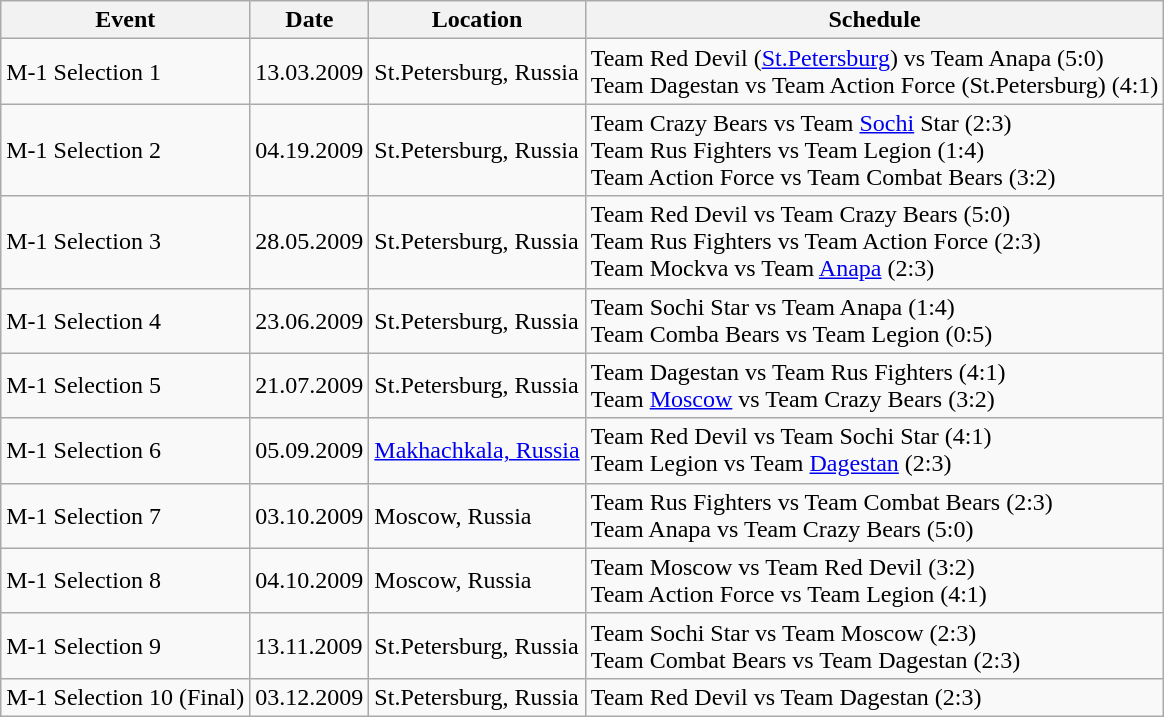<table class="wikitable" border="1">
<tr>
<th>Event</th>
<th>Date</th>
<th>Location</th>
<th>Schedule</th>
</tr>
<tr>
<td>M-1 Selection 1</td>
<td>13.03.2009</td>
<td>St.Petersburg, Russia</td>
<td>Team Red Devil (<a href='#'>St.Petersburg</a>) vs Team Anapa (5:0)<br>Team Dagestan vs Team Action Force (St.Petersburg) (4:1)</td>
</tr>
<tr>
<td>M-1 Selection 2</td>
<td>04.19.2009</td>
<td>St.Petersburg, Russia</td>
<td>Team Crazy Bears vs Team <a href='#'>Sochi</a> Star (2:3)<br>Team Rus Fighters vs Team Legion (1:4)
<br>Team Action Force vs Team Combat Bears (3:2)</td>
</tr>
<tr>
<td>M-1 Selection 3</td>
<td>28.05.2009</td>
<td>St.Petersburg, Russia</td>
<td>Team Red Devil vs Team Crazy Bears (5:0)<br>Team Rus Fighters vs Team Action Force (2:3)
<br>Team Mockva vs Team <a href='#'>Anapa</a> (2:3)</td>
</tr>
<tr>
<td>M-1 Selection 4</td>
<td>23.06.2009</td>
<td>St.Petersburg, Russia</td>
<td>Team Sochi Star vs Team Anapa (1:4)<br>Team Comba Bears vs Team Legion (0:5)</td>
</tr>
<tr>
<td>M-1 Selection 5</td>
<td>21.07.2009</td>
<td>St.Petersburg, Russia</td>
<td>Team Dagestan vs Team Rus Fighters (4:1)<br>Team <a href='#'>Moscow</a> vs Team Crazy Bears (3:2)</td>
</tr>
<tr>
<td>M-1 Selection 6</td>
<td>05.09.2009</td>
<td><a href='#'>Makhachkala, Russia</a></td>
<td>Team Red Devil vs Team Sochi Star (4:1)<br>Team Legion vs Team <a href='#'>Dagestan</a> (2:3)</td>
</tr>
<tr>
<td>M-1 Selection 7</td>
<td>03.10.2009</td>
<td>Moscow, Russia</td>
<td>Team Rus Fighters vs Team Combat Bears (2:3)<br>Team Anapa vs Team Crazy Bears (5:0)</td>
</tr>
<tr>
<td>M-1 Selection 8</td>
<td>04.10.2009</td>
<td>Moscow, Russia</td>
<td>Team Moscow vs Team Red Devil (3:2)<br>Team Action Force vs Team Legion (4:1)</td>
</tr>
<tr>
<td>M-1 Selection 9</td>
<td>13.11.2009</td>
<td>St.Petersburg, Russia</td>
<td>Team Sochi Star vs Team Moscow (2:3)<br>Team Combat Bears vs Team Dagestan (2:3)</td>
</tr>
<tr>
<td>M-1 Selection 10 (Final)</td>
<td>03.12.2009</td>
<td>St.Petersburg, Russia</td>
<td>Team Red Devil vs Team Dagestan (2:3)</td>
</tr>
</table>
